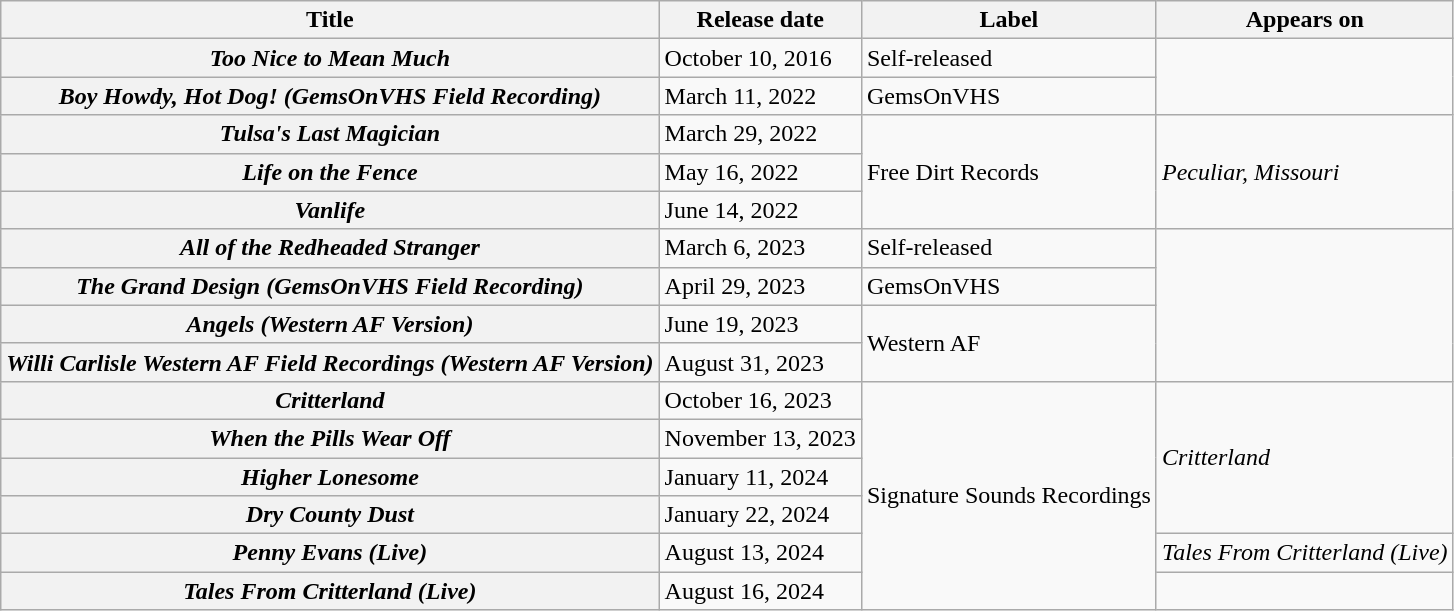<table class="wikitable plainrowheaders">
<tr>
<th scope="col">Title</th>
<th scope="col">Release date</th>
<th scope="col">Label</th>
<th scope="col">Appears on</th>
</tr>
<tr>
<th scope="row"><em>Too Nice to Mean Much</em></th>
<td>October 10, 2016</td>
<td>Self-released</td>
<td rowspan="2"></td>
</tr>
<tr>
<th scope="row"><em>Boy Howdy, Hot Dog! (GemsOnVHS Field Recording)</em></th>
<td>March 11, 2022</td>
<td>GemsOnVHS</td>
</tr>
<tr>
<th scope="row"><em>Tulsa's Last Magician</em></th>
<td>March 29, 2022</td>
<td rowspan="3">Free Dirt Records</td>
<td rowspan="3"><em>Peculiar, Missouri</em></td>
</tr>
<tr>
<th scope="row"><em>Life on the Fence</em></th>
<td>May 16, 2022</td>
</tr>
<tr>
<th scope="row"><em>Vanlife</em></th>
<td>June 14, 2022</td>
</tr>
<tr>
<th scope="row"><em>All of the Redheaded Stranger</em></th>
<td>March 6, 2023</td>
<td>Self-released</td>
<td rowspan="4"></td>
</tr>
<tr>
<th scope="row"><em>The Grand Design (GemsOnVHS Field Recording)</em></th>
<td>April 29, 2023</td>
<td>GemsOnVHS</td>
</tr>
<tr>
<th scope="row"><em>Angels (Western AF Version)</em></th>
<td>June 19, 2023</td>
<td rowspan="2">Western AF</td>
</tr>
<tr>
<th scope="row"><em>Willi Carlisle Western AF Field Recordings (Western AF Version)</em></th>
<td>August 31, 2023</td>
</tr>
<tr>
<th scope="row"><em>Critterland</em></th>
<td>October 16, 2023</td>
<td rowspan="6">Signature Sounds Recordings</td>
<td rowspan="4"><em>Critterland</em></td>
</tr>
<tr>
<th scope="row"><em>When the Pills Wear Off</em></th>
<td>November 13, 2023</td>
</tr>
<tr>
<th scope="row"><em>Higher Lonesome</em></th>
<td>January 11, 2024</td>
</tr>
<tr>
<th scope="row"><em>Dry County Dust</em></th>
<td>January 22, 2024</td>
</tr>
<tr>
<th scope="row"><em>Penny Evans (Live)</em></th>
<td>August 13, 2024</td>
<td><em>Tales From Critterland (Live)</em></td>
</tr>
<tr>
<th scope="row"><em>Tales From Critterland (Live)</em></th>
<td>August 16, 2024</td>
</tr>
</table>
